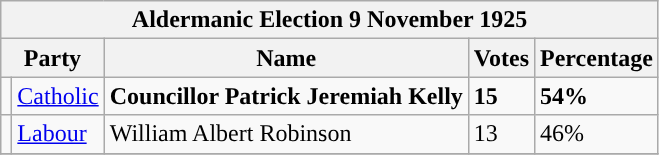<table class="wikitable">
<tr>
<th colspan="5"><strong>Aldermanic Election 9 November 1925</strong></th>
</tr>
<tr>
<th colspan="2">Party</th>
<th>Name</th>
<th>Votes</th>
<th>Percentage</th>
</tr>
<tr>
<td style="background-color:"></td>
<td><a href='#'>Catholic</a></td>
<td><strong>Councillor Patrick Jeremiah Kelly</strong></td>
<td><strong>15</strong></td>
<td><strong>54%</strong></td>
</tr>
<tr>
<td style="background-color:"></td>
<td><a href='#'>Labour</a></td>
<td>William Albert Robinson</td>
<td>13</td>
<td>46%</td>
</tr>
<tr>
</tr>
</table>
